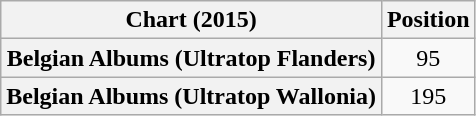<table class="wikitable sortable plainrowheaders" style="text-align:center">
<tr>
<th scope="col">Chart (2015)</th>
<th scope="col">Position</th>
</tr>
<tr>
<th scope="row">Belgian Albums (Ultratop Flanders)</th>
<td>95</td>
</tr>
<tr>
<th scope="row">Belgian Albums (Ultratop Wallonia)</th>
<td>195</td>
</tr>
</table>
